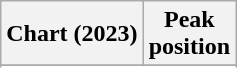<table class="wikitable sortable plainrowheaders" style="text-align:center">
<tr>
<th scope="col">Chart (2023)</th>
<th scope="col">Peak<br>position</th>
</tr>
<tr>
</tr>
<tr>
</tr>
<tr>
</tr>
</table>
